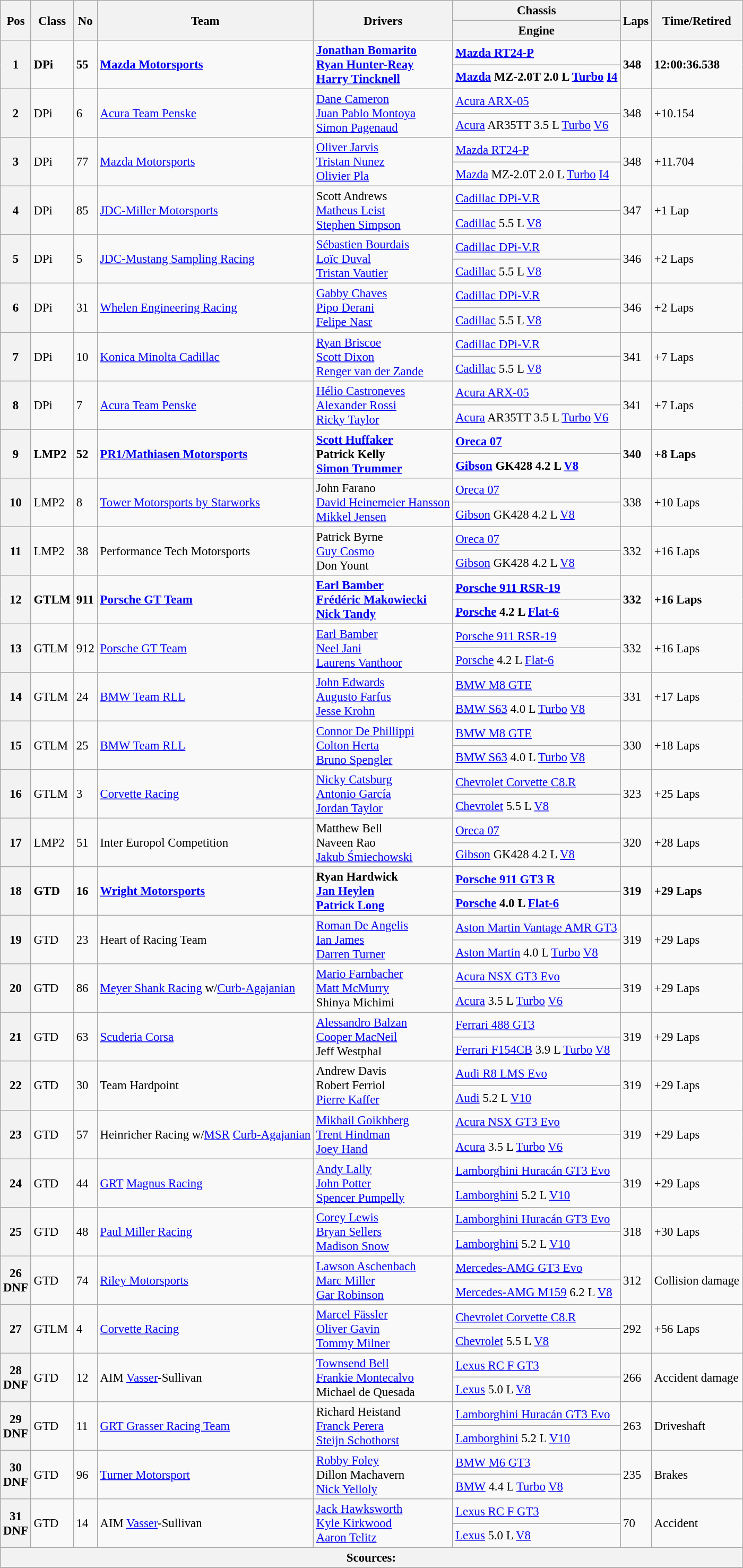<table class="wikitable" style="font-size: 95%;">
<tr>
<th rowspan=2>Pos</th>
<th rowspan=2>Class</th>
<th rowspan=2>No</th>
<th rowspan=2>Team</th>
<th rowspan=2>Drivers</th>
<th>Chassis</th>
<th rowspan=2>Laps</th>
<th rowspan=2>Time/Retired</th>
</tr>
<tr>
<th>Engine</th>
</tr>
<tr style="font-weight:bold">
<th rowspan=2>1</th>
<td rowspan=2>DPi</td>
<td rowspan=2>55</td>
<td rowspan=2> <a href='#'>Mazda Motorsports</a></td>
<td rowspan=2> <a href='#'>Jonathan Bomarito</a><br> <a href='#'>Ryan Hunter-Reay</a><br> <a href='#'>Harry Tincknell</a></td>
<td><a href='#'>Mazda RT24-P</a></td>
<td rowspan=2>348</td>
<td rowspan=2>12:00:36.538</td>
</tr>
<tr style="font-weight:bold">
<td><a href='#'>Mazda</a> MZ-2.0T 2.0 L <a href='#'>Turbo</a> <a href='#'>I4</a></td>
</tr>
<tr>
<th rowspan=2>2</th>
<td rowspan=2>DPi</td>
<td rowspan=2>6</td>
<td rowspan=2> <a href='#'>Acura Team Penske</a></td>
<td rowspan=2> <a href='#'>Dane Cameron</a><br> <a href='#'>Juan Pablo Montoya</a><br> <a href='#'>Simon Pagenaud</a></td>
<td><a href='#'>Acura ARX-05</a></td>
<td rowspan=2>348</td>
<td rowspan=2>+10.154</td>
</tr>
<tr>
<td><a href='#'>Acura</a> AR35TT 3.5 L <a href='#'>Turbo</a> <a href='#'>V6</a></td>
</tr>
<tr>
<th rowspan=2>3</th>
<td rowspan=2>DPi</td>
<td rowspan=2>77</td>
<td rowspan=2> <a href='#'>Mazda Motorsports</a></td>
<td rowspan=2> <a href='#'>Oliver Jarvis</a><br> <a href='#'>Tristan Nunez</a><br> <a href='#'>Olivier Pla</a></td>
<td><a href='#'>Mazda RT24-P</a></td>
<td rowspan=2>348</td>
<td rowspan=2>+11.704</td>
</tr>
<tr>
<td><a href='#'>Mazda</a> MZ-2.0T 2.0 L <a href='#'>Turbo</a> <a href='#'>I4</a></td>
</tr>
<tr>
<th rowspan=2>4</th>
<td rowspan=2>DPi</td>
<td rowspan=2>85</td>
<td rowspan=2> <a href='#'>JDC-Miller Motorsports</a></td>
<td rowspan=2> Scott Andrews<br> <a href='#'>Matheus Leist</a><br> <a href='#'>Stephen Simpson</a></td>
<td><a href='#'>Cadillac DPi-V.R</a></td>
<td rowspan=2>347</td>
<td rowspan=2>+1 Lap</td>
</tr>
<tr>
<td><a href='#'>Cadillac</a> 5.5 L <a href='#'>V8</a></td>
</tr>
<tr>
<th rowspan=2>5</th>
<td rowspan=2>DPi</td>
<td rowspan=2>5</td>
<td rowspan=2> <a href='#'>JDC-Mustang Sampling Racing</a></td>
<td rowspan=2> <a href='#'>Sébastien Bourdais</a><br> <a href='#'>Loïc Duval</a><br> <a href='#'>Tristan Vautier</a></td>
<td><a href='#'>Cadillac DPi-V.R</a></td>
<td rowspan=2>346</td>
<td rowspan=2>+2 Laps</td>
</tr>
<tr>
<td><a href='#'>Cadillac</a> 5.5 L <a href='#'>V8</a></td>
</tr>
<tr>
<th rowspan=2>6</th>
<td rowspan=2>DPi</td>
<td rowspan=2>31</td>
<td rowspan=2> <a href='#'>Whelen Engineering Racing</a></td>
<td rowspan=2> <a href='#'>Gabby Chaves</a><br> <a href='#'>Pipo Derani</a><br> <a href='#'>Felipe Nasr</a></td>
<td><a href='#'>Cadillac DPi-V.R</a></td>
<td rowspan=2>346</td>
<td rowspan=2>+2 Laps</td>
</tr>
<tr>
<td><a href='#'>Cadillac</a> 5.5 L <a href='#'>V8</a></td>
</tr>
<tr>
<th rowspan=2>7</th>
<td rowspan=2>DPi</td>
<td rowspan=2>10</td>
<td rowspan=2> <a href='#'>Konica Minolta Cadillac</a></td>
<td rowspan=2> <a href='#'>Ryan Briscoe</a><br> <a href='#'>Scott Dixon</a><br> <a href='#'>Renger van der Zande</a></td>
<td><a href='#'>Cadillac DPi-V.R</a></td>
<td rowspan=2>341</td>
<td rowspan=2>+7 Laps</td>
</tr>
<tr>
<td><a href='#'>Cadillac</a> 5.5 L <a href='#'>V8</a></td>
</tr>
<tr>
<th rowspan=2>8</th>
<td rowspan=2>DPi</td>
<td rowspan=2>7</td>
<td rowspan=2> <a href='#'>Acura Team Penske</a></td>
<td rowspan=2> <a href='#'>Hélio Castroneves</a><br> <a href='#'>Alexander Rossi</a><br> <a href='#'>Ricky Taylor</a></td>
<td><a href='#'>Acura ARX-05</a></td>
<td rowspan=2>341</td>
<td rowspan=2>+7 Laps</td>
</tr>
<tr>
<td><a href='#'>Acura</a> AR35TT 3.5 L <a href='#'>Turbo</a> <a href='#'>V6</a></td>
</tr>
<tr style="font-weight:bold">
<th rowspan=2>9</th>
<td rowspan=2>LMP2</td>
<td rowspan=2>52</td>
<td rowspan=2> <a href='#'>PR1/Mathiasen Motorsports</a></td>
<td rowspan=2> <a href='#'>Scott Huffaker</a><br> Patrick Kelly<br> <a href='#'>Simon Trummer</a></td>
<td><a href='#'>Oreca 07</a></td>
<td rowspan=2>340</td>
<td rowspan=2>+8 Laps</td>
</tr>
<tr style="font-weight:bold">
<td><a href='#'>Gibson</a> GK428 4.2 L <a href='#'>V8</a></td>
</tr>
<tr>
<th rowspan=2>10</th>
<td rowspan=2>LMP2</td>
<td rowspan=2>8</td>
<td rowspan=2> <a href='#'>Tower Motorsports by Starworks</a></td>
<td rowspan=2> John Farano<br> <a href='#'>David Heinemeier Hansson</a><br> <a href='#'>Mikkel Jensen</a></td>
<td><a href='#'>Oreca 07</a></td>
<td rowspan=2>338</td>
<td rowspan=2>+10 Laps</td>
</tr>
<tr>
<td><a href='#'>Gibson</a> GK428 4.2 L <a href='#'>V8</a></td>
</tr>
<tr>
<th rowspan=2>11</th>
<td rowspan=2>LMP2</td>
<td rowspan=2>38</td>
<td rowspan=2> Performance Tech Motorsports</td>
<td rowspan=2> Patrick Byrne<br> <a href='#'>Guy Cosmo</a><br> Don Yount</td>
<td><a href='#'>Oreca 07</a></td>
<td rowspan=2>332</td>
<td rowspan=2>+16 Laps</td>
</tr>
<tr>
<td><a href='#'>Gibson</a> GK428 4.2 L <a href='#'>V8</a></td>
</tr>
<tr style="font-weight:bold">
<th rowspan=2>12</th>
<td rowspan=2>GTLM</td>
<td rowspan=2>911</td>
<td rowspan=2> <a href='#'>Porsche GT Team</a></td>
<td rowspan=2> <a href='#'>Earl Bamber</a><br> <a href='#'>Frédéric Makowiecki</a><br> <a href='#'>Nick Tandy</a></td>
<td><a href='#'>Porsche 911 RSR-19</a></td>
<td rowspan=2>332</td>
<td rowspan=2>+16 Laps</td>
</tr>
<tr style="font-weight:bold">
<td><a href='#'>Porsche</a> 4.2 L <a href='#'>Flat-6</a></td>
</tr>
<tr>
<th rowspan=2>13</th>
<td rowspan=2>GTLM</td>
<td rowspan=2>912</td>
<td rowspan=2> <a href='#'>Porsche GT Team</a></td>
<td rowspan=2> <a href='#'>Earl Bamber</a><br> <a href='#'>Neel Jani</a><br> <a href='#'>Laurens Vanthoor</a></td>
<td><a href='#'>Porsche 911 RSR-19</a></td>
<td rowspan=2>332</td>
<td rowspan=2>+16 Laps</td>
</tr>
<tr>
<td><a href='#'>Porsche</a> 4.2 L <a href='#'>Flat-6</a></td>
</tr>
<tr>
<th rowspan=2>14</th>
<td rowspan=2>GTLM</td>
<td rowspan=2>24</td>
<td rowspan=2> <a href='#'>BMW Team RLL</a></td>
<td rowspan=2> <a href='#'>John Edwards</a><br> <a href='#'>Augusto Farfus</a><br> <a href='#'>Jesse Krohn</a></td>
<td><a href='#'>BMW M8 GTE</a></td>
<td rowspan=2>331</td>
<td rowspan=2>+17 Laps</td>
</tr>
<tr>
<td><a href='#'>BMW S63</a> 4.0 L <a href='#'>Turbo</a> <a href='#'>V8</a></td>
</tr>
<tr>
<th rowspan=2>15</th>
<td rowspan=2>GTLM</td>
<td rowspan=2>25</td>
<td rowspan=2> <a href='#'>BMW Team RLL</a></td>
<td rowspan=2> <a href='#'>Connor De Phillippi</a><br> <a href='#'>Colton Herta</a><br> <a href='#'>Bruno Spengler</a></td>
<td><a href='#'>BMW M8 GTE</a></td>
<td rowspan=2>330</td>
<td rowspan=2>+18 Laps</td>
</tr>
<tr>
<td><a href='#'>BMW S63</a> 4.0 L <a href='#'>Turbo</a> <a href='#'>V8</a></td>
</tr>
<tr>
<th rowspan=2>16</th>
<td rowspan=2>GTLM</td>
<td rowspan=2>3</td>
<td rowspan=2> <a href='#'>Corvette Racing</a></td>
<td rowspan=2> <a href='#'>Nicky Catsburg</a><br> <a href='#'>Antonio García</a><br> <a href='#'>Jordan Taylor</a></td>
<td><a href='#'>Chevrolet Corvette C8.R</a></td>
<td rowspan=2>323</td>
<td rowspan=2>+25 Laps</td>
</tr>
<tr>
<td><a href='#'>Chevrolet</a> 5.5 L <a href='#'>V8</a></td>
</tr>
<tr>
<th rowspan=2>17</th>
<td rowspan=2>LMP2</td>
<td rowspan=2>51</td>
<td rowspan=2> Inter Europol Competition</td>
<td rowspan=2> Matthew Bell<br> Naveen Rao<br> <a href='#'>Jakub Śmiechowski</a></td>
<td><a href='#'>Oreca 07</a></td>
<td rowspan=2>320</td>
<td rowspan=2>+28 Laps</td>
</tr>
<tr>
<td><a href='#'>Gibson</a> GK428 4.2 L <a href='#'>V8</a></td>
</tr>
<tr style="font-weight:bold">
<th rowspan=2>18</th>
<td rowspan=2>GTD</td>
<td rowspan=2>16</td>
<td rowspan=2> <a href='#'>Wright Motorsports</a></td>
<td rowspan=2> Ryan Hardwick<br> <a href='#'>Jan Heylen</a><br> <a href='#'>Patrick Long</a></td>
<td><a href='#'>Porsche 911 GT3 R</a></td>
<td rowspan=2>319</td>
<td rowspan=2>+29 Laps</td>
</tr>
<tr style="font-weight:bold">
<td><a href='#'>Porsche</a> 4.0 L <a href='#'>Flat-6</a></td>
</tr>
<tr>
<th rowspan=2>19</th>
<td rowspan=2>GTD</td>
<td rowspan=2>23</td>
<td rowspan=2> Heart of Racing Team</td>
<td rowspan=2> <a href='#'>Roman De Angelis</a><br> <a href='#'>Ian James</a><br> <a href='#'>Darren Turner</a></td>
<td><a href='#'>Aston Martin Vantage AMR GT3</a></td>
<td rowspan=2>319</td>
<td rowspan=2>+29 Laps</td>
</tr>
<tr>
<td><a href='#'>Aston Martin</a> 4.0 L <a href='#'>Turbo</a> <a href='#'>V8</a></td>
</tr>
<tr>
<th rowspan=2>20</th>
<td rowspan=2>GTD</td>
<td rowspan=2>86</td>
<td rowspan=2> <a href='#'>Meyer Shank Racing</a> w/<a href='#'>Curb-Agajanian</a></td>
<td rowspan=2> <a href='#'>Mario Farnbacher</a><br> <a href='#'>Matt McMurry</a><br> Shinya Michimi</td>
<td><a href='#'>Acura NSX GT3 Evo</a></td>
<td rowspan=2>319</td>
<td rowspan=2>+29 Laps</td>
</tr>
<tr>
<td><a href='#'>Acura</a> 3.5 L <a href='#'>Turbo</a> <a href='#'>V6</a></td>
</tr>
<tr>
<th rowspan=2>21</th>
<td rowspan=2>GTD</td>
<td rowspan=2>63</td>
<td rowspan=2> <a href='#'>Scuderia Corsa</a></td>
<td rowspan=2> <a href='#'>Alessandro Balzan</a><br> <a href='#'>Cooper MacNeil</a><br> Jeff Westphal</td>
<td><a href='#'>Ferrari 488 GT3</a></td>
<td rowspan=2>319</td>
<td rowspan=2>+29 Laps</td>
</tr>
<tr>
<td><a href='#'>Ferrari F154CB</a> 3.9 L <a href='#'>Turbo</a> <a href='#'>V8</a></td>
</tr>
<tr>
<th rowspan=2>22</th>
<td rowspan=2>GTD</td>
<td rowspan=2>30</td>
<td rowspan=2> Team Hardpoint</td>
<td rowspan=2> Andrew Davis<br> Robert Ferriol<br> <a href='#'>Pierre Kaffer</a></td>
<td><a href='#'>Audi R8 LMS Evo</a></td>
<td rowspan=2>319</td>
<td rowspan=2>+29 Laps</td>
</tr>
<tr>
<td><a href='#'>Audi</a> 5.2 L <a href='#'>V10</a></td>
</tr>
<tr>
<th rowspan=2>23</th>
<td rowspan=2>GTD</td>
<td rowspan=2>57</td>
<td rowspan=2> Heinricher Racing w/<a href='#'>MSR</a> <a href='#'>Curb-Agajanian</a></td>
<td rowspan=2> <a href='#'>Mikhail Goikhberg</a><br> <a href='#'>Trent Hindman</a><br> <a href='#'>Joey Hand</a></td>
<td><a href='#'>Acura NSX GT3 Evo</a></td>
<td rowspan=2>319</td>
<td rowspan=2>+29 Laps</td>
</tr>
<tr>
<td><a href='#'>Acura</a> 3.5 L <a href='#'>Turbo</a> <a href='#'>V6</a></td>
</tr>
<tr>
<th rowspan=2>24</th>
<td rowspan=2>GTD</td>
<td rowspan=2>44</td>
<td rowspan=2> <a href='#'>GRT</a> <a href='#'>Magnus Racing</a></td>
<td rowspan=2> <a href='#'>Andy Lally</a><br> <a href='#'>John Potter</a><br> <a href='#'>Spencer Pumpelly</a></td>
<td><a href='#'>Lamborghini Huracán GT3 Evo</a></td>
<td rowspan=2>319</td>
<td rowspan=2>+29 Laps</td>
</tr>
<tr>
<td><a href='#'>Lamborghini</a> 5.2 L <a href='#'>V10</a></td>
</tr>
<tr>
<th rowspan=2>25</th>
<td rowspan=2>GTD</td>
<td rowspan=2>48</td>
<td rowspan=2> <a href='#'>Paul Miller Racing</a></td>
<td rowspan=2> <a href='#'>Corey Lewis</a><br> <a href='#'>Bryan Sellers</a><br> <a href='#'>Madison Snow</a></td>
<td><a href='#'>Lamborghini Huracán GT3 Evo</a></td>
<td rowspan=2>318</td>
<td rowspan=2>+30 Laps</td>
</tr>
<tr>
<td><a href='#'>Lamborghini</a> 5.2 L <a href='#'>V10</a></td>
</tr>
<tr>
<th rowspan=2>26<br>DNF</th>
<td rowspan=2>GTD</td>
<td rowspan=2>74</td>
<td rowspan=2> <a href='#'>Riley Motorsports</a></td>
<td rowspan=2> <a href='#'>Lawson Aschenbach</a><br> <a href='#'>Marc Miller</a><br> <a href='#'>Gar Robinson</a></td>
<td><a href='#'>Mercedes-AMG GT3 Evo</a></td>
<td rowspan=2>312</td>
<td rowspan=2>Collision damage</td>
</tr>
<tr>
<td><a href='#'>Mercedes-AMG M159</a> 6.2 L <a href='#'>V8</a></td>
</tr>
<tr>
<th rowspan=2>27</th>
<td rowspan=2>GTLM</td>
<td rowspan=2>4</td>
<td rowspan=2> <a href='#'>Corvette Racing</a></td>
<td rowspan=2> <a href='#'>Marcel Fässler</a><br> <a href='#'>Oliver Gavin</a><br> <a href='#'>Tommy Milner</a></td>
<td><a href='#'>Chevrolet Corvette C8.R</a></td>
<td rowspan=2>292</td>
<td rowspan=2>+56 Laps</td>
</tr>
<tr>
<td><a href='#'>Chevrolet</a> 5.5 L <a href='#'>V8</a></td>
</tr>
<tr>
<th rowspan=2>28<br>DNF</th>
<td rowspan=2>GTD</td>
<td rowspan=2>12</td>
<td rowspan=2> AIM <a href='#'>Vasser</a>-Sullivan</td>
<td rowspan=2> <a href='#'>Townsend Bell</a><br> <a href='#'>Frankie Montecalvo</a><br> Michael de Quesada</td>
<td><a href='#'>Lexus RC F GT3</a></td>
<td rowspan=2>266</td>
<td rowspan=2>Accident damage</td>
</tr>
<tr>
<td><a href='#'>Lexus</a> 5.0 L <a href='#'>V8</a></td>
</tr>
<tr>
<th rowspan=2>29<br>DNF</th>
<td rowspan=2>GTD</td>
<td rowspan=2>11</td>
<td rowspan=2> <a href='#'>GRT Grasser Racing Team</a></td>
<td rowspan=2> Richard Heistand<br> <a href='#'>Franck Perera</a><br> <a href='#'>Steijn Schothorst</a></td>
<td><a href='#'>Lamborghini Huracán GT3 Evo</a></td>
<td rowspan=2>263</td>
<td rowspan=2>Driveshaft</td>
</tr>
<tr>
<td><a href='#'>Lamborghini</a> 5.2 L <a href='#'>V10</a></td>
</tr>
<tr>
<th rowspan=2>30<br>DNF</th>
<td rowspan=2>GTD</td>
<td rowspan=2>96</td>
<td rowspan=2> <a href='#'>Turner Motorsport</a></td>
<td rowspan=2> <a href='#'>Robby Foley</a><br> Dillon Machavern<br> <a href='#'>Nick Yelloly</a></td>
<td><a href='#'>BMW M6 GT3</a></td>
<td rowspan=2>235</td>
<td rowspan=2>Brakes</td>
</tr>
<tr>
<td><a href='#'>BMW</a> 4.4 L <a href='#'>Turbo</a> <a href='#'>V8</a></td>
</tr>
<tr>
<th rowspan=2>31<br>DNF</th>
<td rowspan=2>GTD</td>
<td rowspan=2>14</td>
<td rowspan=2> AIM <a href='#'>Vasser</a>-Sullivan</td>
<td rowspan=2> <a href='#'>Jack Hawksworth</a><br> <a href='#'>Kyle Kirkwood</a><br> <a href='#'>Aaron Telitz</a></td>
<td><a href='#'>Lexus RC F GT3</a></td>
<td rowspan=2>70</td>
<td rowspan=2>Accident</td>
</tr>
<tr>
<td><a href='#'>Lexus</a> 5.0 L <a href='#'>V8</a></td>
</tr>
<tr>
<th colspan=8>Scources:</th>
</tr>
<tr>
</tr>
</table>
